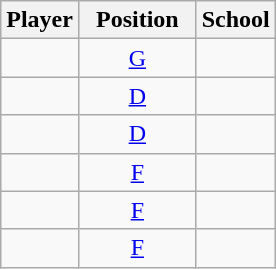<table class="wikitable">
<tr>
<th>Player</th>
<th>  Position  </th>
<th>School</th>
</tr>
<tr>
<td></td>
<td align=center><a href='#'>G</a></td>
<td></td>
</tr>
<tr>
<td></td>
<td align=center><a href='#'>D</a></td>
<td></td>
</tr>
<tr>
<td></td>
<td align=center><a href='#'>D</a></td>
<td></td>
</tr>
<tr>
<td></td>
<td align=center><a href='#'>F</a></td>
<td></td>
</tr>
<tr>
<td></td>
<td align=center><a href='#'>F</a></td>
<td></td>
</tr>
<tr>
<td></td>
<td align=center><a href='#'>F</a></td>
<td></td>
</tr>
</table>
